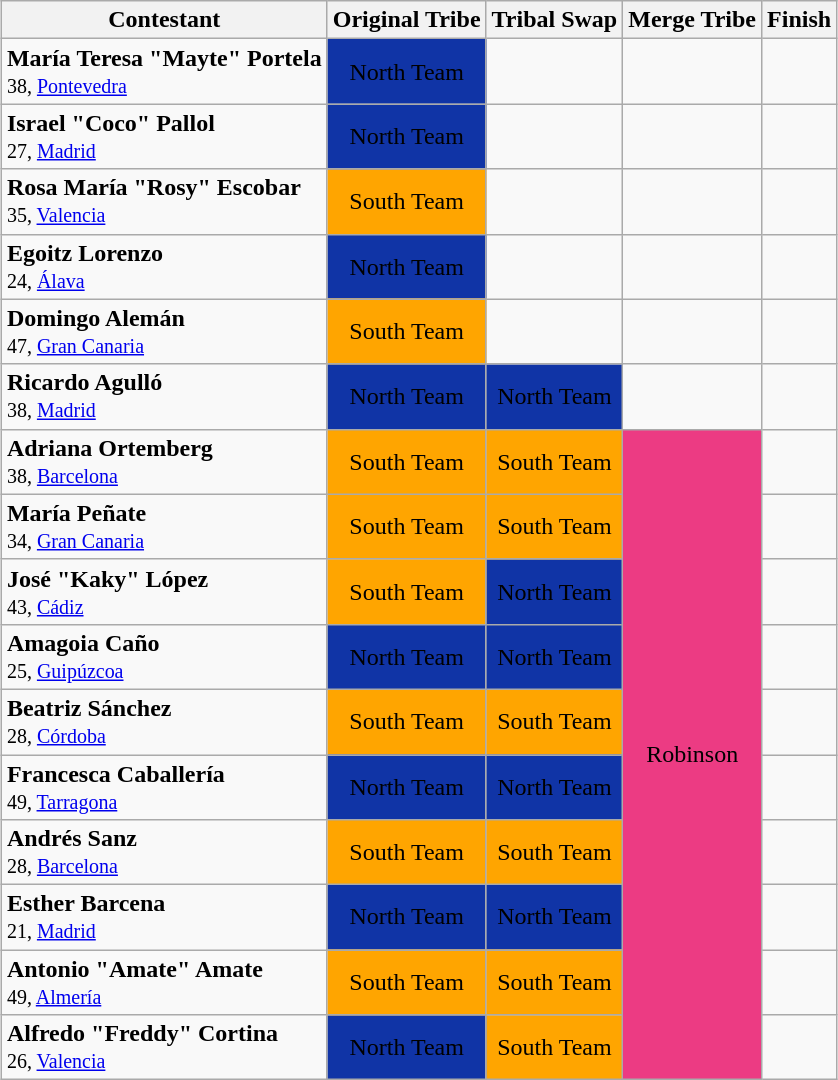<table class="wikitable" style="margin:auto; text-align:center">
<tr>
<th>Contestant</th>
<th>Original Tribe</th>
<th>Tribal Swap</th>
<th>Merge Tribe</th>
<th>Finish</th>
</tr>
<tr>
<td align="left"><strong>María Teresa "Mayte" Portela</strong><br><small>38, <a href='#'>Pontevedra</a></small></td>
<td bgcolor="#1034A6"><span>North Team</span></td>
<td></td>
<td></td>
<td></td>
</tr>
<tr>
<td align="left"><strong>Israel "Coco" Pallol</strong><br><small>27, <a href='#'>Madrid</a></small></td>
<td bgcolor="#1034A6"><span>North Team</span></td>
<td></td>
<td></td>
<td></td>
</tr>
<tr>
<td align="left"><strong>Rosa María "Rosy" Escobar</strong><br><small>35, <a href='#'>Valencia</a></small></td>
<td bgcolor="orange">South Team</td>
<td></td>
<td></td>
<td></td>
</tr>
<tr>
<td align="left"><strong>Egoitz Lorenzo</strong><br><small>24, <a href='#'>Álava</a></small></td>
<td bgcolor="#1034A6"><span>North Team</span></td>
<td></td>
<td></td>
<td></td>
</tr>
<tr>
<td align="left"><strong>Domingo Alemán</strong><br><small>47, <a href='#'>Gran Canaria</a></small></td>
<td bgcolor="orange">South Team</td>
<td></td>
<td></td>
<td></td>
</tr>
<tr>
<td align="left"><strong> Ricardo Agulló</strong><br><small>38, <a href='#'>Madrid</a></small></td>
<td bgcolor="#1034A6"><span>North Team</span></td>
<td bgcolor="#1034A6"><span>North Team</span></td>
<td></td>
<td></td>
</tr>
<tr>
<td align="left"><strong>Adriana Ortemberg</strong><br><small>38, <a href='#'>Barcelona</a></small></td>
<td bgcolor="orange">South Team</td>
<td bgcolor="orange">South Team</td>
<td rowspan=10 bgcolor="#EC3B83">Robinson</td>
<td></td>
</tr>
<tr>
<td align="left"><strong>María Peñate</strong><br><small>34, <a href='#'>Gran Canaria</a></small></td>
<td bgcolor="orange">South Team</td>
<td bgcolor="orange">South Team</td>
<td></td>
</tr>
<tr>
<td align="left"><strong>José "Kaky" López</strong><br><small>43, <a href='#'>Cádiz</a></small></td>
<td bgcolor="orange">South Team</td>
<td bgcolor="#1034A6"><span>North Team</span></td>
<td></td>
</tr>
<tr>
<td align="left"><strong>Amagoia Caño</strong><br><small>25, <a href='#'>Guipúzcoa</a></small></td>
<td bgcolor="#1034A6"><span>North Team</span></td>
<td bgcolor="#1034A6"><span>North Team</span></td>
<td></td>
</tr>
<tr>
<td align="left"><strong>Beatriz Sánchez</strong><br><small>28, <a href='#'>Córdoba</a></small></td>
<td bgcolor="orange">South Team</td>
<td bgcolor="orange">South Team</td>
<td></td>
</tr>
<tr>
<td align="left"><strong>Francesca Caballería</strong><br><small>49, <a href='#'>Tarragona</a></small></td>
<td bgcolor="#1034A6"><span>North Team</span></td>
<td bgcolor="#1034A6"><span>North Team</span></td>
<td></td>
</tr>
<tr>
<td align="left"><strong>Andrés Sanz</strong><br><small>28, <a href='#'>Barcelona</a></small></td>
<td bgcolor="orange">South Team</td>
<td bgcolor="orange">South Team</td>
<td></td>
</tr>
<tr>
<td align="left"><strong>Esther Barcena</strong><br><small>21, <a href='#'>Madrid</a></small></td>
<td bgcolor="#1034A6"><span>North Team</span></td>
<td bgcolor="#1034A6"><span>North Team</span></td>
<td></td>
</tr>
<tr>
<td align="left"><strong>Antonio "Amate" Amate</strong><br><small>49, <a href='#'>Almería</a></small></td>
<td bgcolor="orange">South Team</td>
<td bgcolor="orange">South Team</td>
<td></td>
</tr>
<tr>
<td align="left"><strong>Alfredo "Freddy" Cortina</strong><br><small>26, <a href='#'>Valencia</a></small></td>
<td bgcolor="#1034A6"><span>North Team</span></td>
<td bgcolor="orange">South Team</td>
<td></td>
</tr>
</table>
